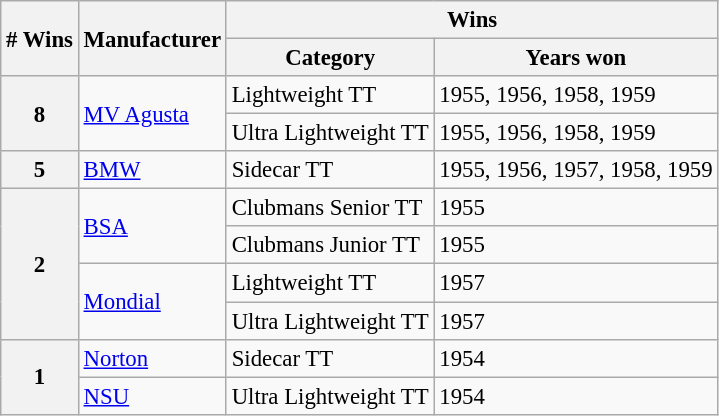<table class="wikitable" style="font-size: 95%;">
<tr>
<th rowspan=2># Wins</th>
<th rowspan=2>Manufacturer</th>
<th colspan=2>Wins</th>
</tr>
<tr>
<th>Category</th>
<th>Years won</th>
</tr>
<tr>
<th rowspan=2>8</th>
<td rowspan=2> <a href='#'>MV Agusta</a></td>
<td>Lightweight TT</td>
<td>1955, 1956, 1958, 1959</td>
</tr>
<tr>
<td>Ultra Lightweight TT</td>
<td>1955, 1956, 1958, 1959</td>
</tr>
<tr>
<th>5</th>
<td> <a href='#'>BMW</a></td>
<td>Sidecar TT</td>
<td>1955, 1956, 1957, 1958, 1959</td>
</tr>
<tr>
<th rowspan=4>2</th>
<td rowspan=2> <a href='#'>BSA</a></td>
<td>Clubmans Senior TT</td>
<td>1955</td>
</tr>
<tr>
<td>Clubmans Junior TT</td>
<td>1955</td>
</tr>
<tr>
<td rowspan=2> <a href='#'>Mondial</a></td>
<td>Lightweight TT</td>
<td>1957</td>
</tr>
<tr>
<td>Ultra Lightweight TT</td>
<td>1957</td>
</tr>
<tr>
<th rowspan=2>1</th>
<td> <a href='#'>Norton</a></td>
<td>Sidecar TT</td>
<td>1954</td>
</tr>
<tr>
<td> <a href='#'>NSU</a></td>
<td>Ultra Lightweight TT</td>
<td>1954</td>
</tr>
</table>
